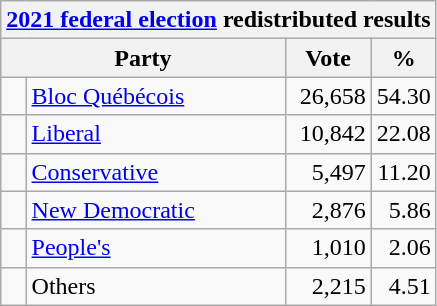<table class="wikitable">
<tr>
<th colspan="4"><a href='#'>2021 federal election</a> redistributed results</th>
</tr>
<tr>
<th bgcolor="#DDDDFF" width="130px" colspan="2">Party</th>
<th bgcolor="#DDDDFF" width="50px">Vote</th>
<th bgcolor="#DDDDFF" width="30px">%</th>
</tr>
<tr>
<td> </td>
<td><a href='#'>Bloc Québécois</a></td>
<td align=right>26,658</td>
<td align=right>54.30</td>
</tr>
<tr>
<td> </td>
<td><a href='#'>Liberal</a></td>
<td align=right>10,842</td>
<td align=right>22.08</td>
</tr>
<tr>
<td> </td>
<td><a href='#'>Conservative</a></td>
<td align=right>5,497</td>
<td align=right>11.20</td>
</tr>
<tr>
<td> </td>
<td><a href='#'>New Democratic</a></td>
<td align=right>2,876</td>
<td align=right>5.86</td>
</tr>
<tr>
<td> </td>
<td><a href='#'>People's</a></td>
<td align=right>1,010</td>
<td align=right>2.06</td>
</tr>
<tr>
<td> </td>
<td>Others</td>
<td align=right>2,215</td>
<td align=right>4.51</td>
</tr>
</table>
